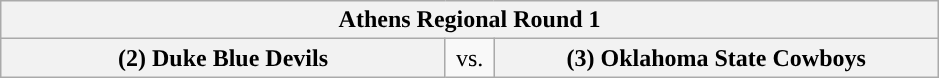<table class="wikitable">
<tr>
<th style="width: 604px;" colspan=3>Athens Regional Round 1</th>
</tr>
<tr>
<th style="width: 289px; ">(2) Duke Blue Devils</th>
<td style="width: 25px; text-align:center">vs.</td>
<th style="width: 289px; ">(3) Oklahoma State Cowboys</th>
</tr>
</table>
